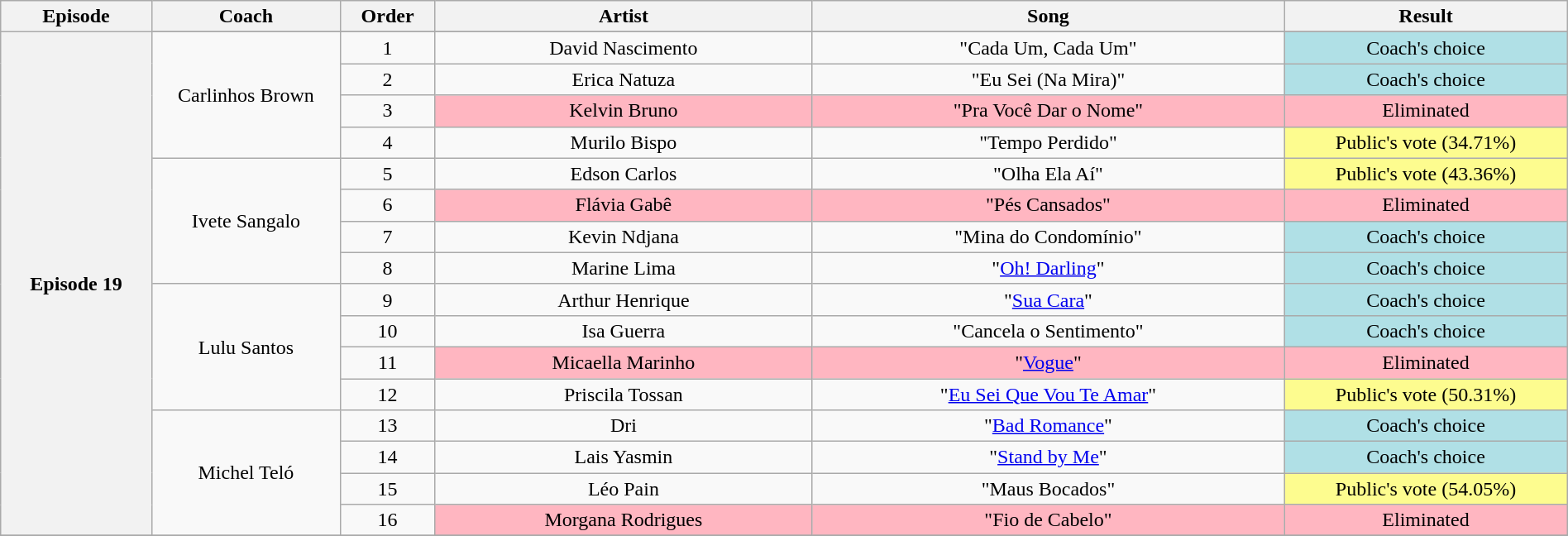<table class="wikitable" style="text-align:center; width:100%;">
<tr>
<th scope="col" width="08%">Episode</th>
<th scope="col" width="10%">Coach</th>
<th scope="col" width="05%">Order</th>
<th scope="col" width="20%">Artist</th>
<th scope="col" width="25%">Song</th>
<th scope="col" width="15%">Result</th>
</tr>
<tr>
<th scope="col" rowspan=17>Episode 19<br></th>
</tr>
<tr>
<td rowspan=4>Carlinhos Brown</td>
<td>1</td>
<td>David Nascimento</td>
<td>"Cada Um, Cada Um"</td>
<td bgcolor=B0E0E6>Coach's choice</td>
</tr>
<tr>
<td>2</td>
<td>Erica Natuza</td>
<td>"Eu Sei (Na Mira)"</td>
<td bgcolor=B0E0E6>Coach's choice</td>
</tr>
<tr>
<td>3</td>
<td bgcolor=FFB6C1>Kelvin Bruno</td>
<td bgcolor=FFB6C1>"Pra Você Dar o Nome"</td>
<td bgcolor=FFB6C1>Eliminated</td>
</tr>
<tr>
<td>4</td>
<td>Murilo Bispo</td>
<td>"Tempo Perdido"</td>
<td bgcolor=FDFC8F>Public's vote (34.71%)</td>
</tr>
<tr>
<td rowspan=4>Ivete Sangalo</td>
<td>5</td>
<td>Edson Carlos</td>
<td>"Olha Ela Aí"</td>
<td bgcolor=FDFC8F>Public's vote (43.36%)</td>
</tr>
<tr>
<td>6</td>
<td bgcolor=FFB6C1>Flávia Gabê</td>
<td bgcolor=FFB6C1>"Pés Cansados"</td>
<td bgcolor=FFB6C1>Eliminated</td>
</tr>
<tr>
<td>7</td>
<td>Kevin Ndjana</td>
<td>"Mina do Condomínio"</td>
<td bgcolor=B0E0E6>Coach's choice</td>
</tr>
<tr>
<td>8</td>
<td>Marine Lima</td>
<td>"<a href='#'>Oh! Darling</a>"</td>
<td bgcolor=B0E0E6>Coach's choice</td>
</tr>
<tr>
<td rowspan=4>Lulu Santos</td>
<td>9</td>
<td>Arthur Henrique</td>
<td>"<a href='#'>Sua Cara</a>"</td>
<td bgcolor=B0E0E6>Coach's choice</td>
</tr>
<tr>
<td>10</td>
<td>Isa Guerra</td>
<td>"Cancela o Sentimento"</td>
<td bgcolor=B0E0E6>Coach's choice</td>
</tr>
<tr>
<td>11</td>
<td bgcolor=FFB6C1>Micaella Marinho</td>
<td bgcolor=FFB6C1>"<a href='#'>Vogue</a>"</td>
<td bgcolor=FFB6C1>Eliminated</td>
</tr>
<tr>
<td>12</td>
<td>Priscila Tossan</td>
<td>"<a href='#'>Eu Sei Que Vou Te Amar</a>"</td>
<td bgcolor=FDFC8F>Public's vote (50.31%)</td>
</tr>
<tr>
<td rowspan=4>Michel Teló</td>
<td>13</td>
<td>Dri</td>
<td>"<a href='#'>Bad Romance</a>"</td>
<td bgcolor=B0E0E6>Coach's choice</td>
</tr>
<tr>
<td>14</td>
<td>Lais Yasmin</td>
<td>"<a href='#'>Stand by Me</a>"</td>
<td bgcolor=B0E0E6>Coach's choice</td>
</tr>
<tr>
<td>15</td>
<td>Léo Pain</td>
<td>"Maus Bocados"</td>
<td bgcolor=FDFC8F>Public's vote (54.05%)</td>
</tr>
<tr>
<td>16</td>
<td bgcolor=FFB6C1>Morgana Rodrigues</td>
<td bgcolor=FFB6C1>"Fio de Cabelo"</td>
<td bgcolor=FFB6C1>Eliminated</td>
</tr>
<tr>
</tr>
</table>
